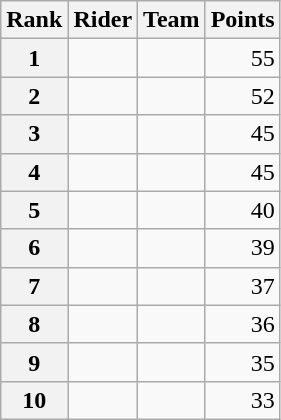<table class="wikitable">
<tr>
<th scope="col">Rank</th>
<th scope="col">Rider</th>
<th scope="col">Team</th>
<th scope="col">Points</th>
</tr>
<tr>
<th scope="row">1</th>
<td></td>
<td></td>
<td align="right">55</td>
</tr>
<tr>
<th scope="row">2</th>
<td></td>
<td></td>
<td align="right">52</td>
</tr>
<tr>
<th scope="row">3</th>
<td> </td>
<td></td>
<td align="right">45</td>
</tr>
<tr>
<th scope="row">4</th>
<td> </td>
<td></td>
<td align="right">45</td>
</tr>
<tr>
<th scope="row">5</th>
<td></td>
<td></td>
<td align="right">40</td>
</tr>
<tr>
<th scope="row">6</th>
<td></td>
<td></td>
<td align="right">39</td>
</tr>
<tr>
<th scope="row">7</th>
<td></td>
<td></td>
<td align="right">37</td>
</tr>
<tr>
<th scope="row">8</th>
<td></td>
<td></td>
<td align="right">36</td>
</tr>
<tr>
<th scope="row">9</th>
<td></td>
<td></td>
<td align="right">35</td>
</tr>
<tr>
<th scope="row">10</th>
<td> </td>
<td></td>
<td align="right">33</td>
</tr>
</table>
